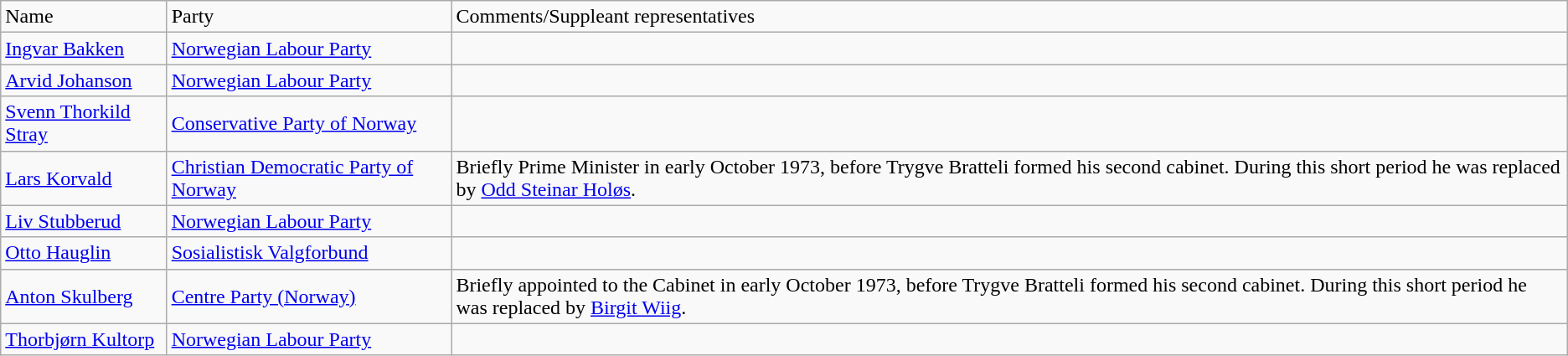<table class="wikitable">
<tr>
<td>Name</td>
<td>Party</td>
<td>Comments/Suppleant representatives</td>
</tr>
<tr>
<td><a href='#'>Ingvar Bakken</a></td>
<td><a href='#'>Norwegian Labour Party</a></td>
<td></td>
</tr>
<tr>
<td><a href='#'>Arvid Johanson</a></td>
<td><a href='#'>Norwegian Labour Party</a></td>
<td></td>
</tr>
<tr>
<td><a href='#'>Svenn Thorkild Stray</a></td>
<td><a href='#'>Conservative Party of Norway</a></td>
<td></td>
</tr>
<tr>
<td><a href='#'>Lars Korvald</a></td>
<td><a href='#'>Christian Democratic Party of Norway</a></td>
<td>Briefly Prime Minister in early October 1973, before Trygve Bratteli formed his second cabinet. During this short period he was replaced by <a href='#'>Odd Steinar Holøs</a>.</td>
</tr>
<tr>
<td><a href='#'>Liv Stubberud</a></td>
<td><a href='#'>Norwegian Labour Party</a></td>
<td></td>
</tr>
<tr>
<td><a href='#'>Otto Hauglin</a></td>
<td><a href='#'>Sosialistisk Valgforbund</a></td>
<td></td>
</tr>
<tr>
<td><a href='#'>Anton Skulberg</a></td>
<td><a href='#'>Centre Party (Norway)</a></td>
<td>Briefly appointed to the Cabinet in early October 1973, before Trygve Bratteli formed his second cabinet. During this short period he was replaced by <a href='#'>Birgit Wiig</a>.</td>
</tr>
<tr>
<td><a href='#'>Thorbjørn Kultorp</a></td>
<td><a href='#'>Norwegian Labour Party</a></td>
<td></td>
</tr>
</table>
